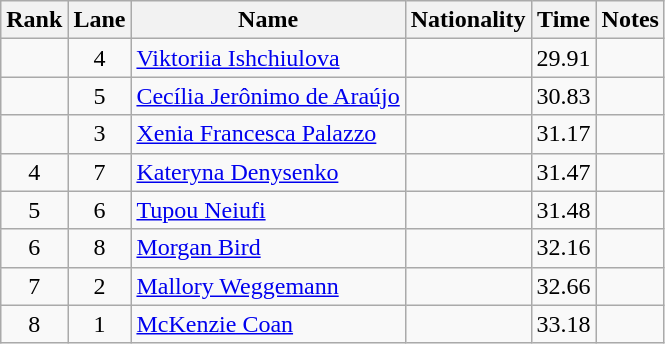<table class="wikitable sortable" style="text-align:center">
<tr>
<th>Rank</th>
<th>Lane</th>
<th>Name</th>
<th>Nationality</th>
<th>Time</th>
<th>Notes</th>
</tr>
<tr>
<td></td>
<td>4</td>
<td align=left><a href='#'>Viktoriia Ishchiulova</a></td>
<td align=left></td>
<td>29.91</td>
<td></td>
</tr>
<tr>
<td></td>
<td>5</td>
<td align=left><a href='#'>Cecília Jerônimo de Araújo</a></td>
<td align=left></td>
<td>30.83</td>
<td></td>
</tr>
<tr>
<td></td>
<td>3</td>
<td align=left><a href='#'>Xenia Francesca Palazzo</a></td>
<td align=left></td>
<td>31.17</td>
<td></td>
</tr>
<tr>
<td>4</td>
<td>7</td>
<td align=left><a href='#'>Kateryna Denysenko</a></td>
<td align=left></td>
<td>31.47</td>
<td></td>
</tr>
<tr>
<td>5</td>
<td>6</td>
<td align=left><a href='#'>Tupou Neiufi</a></td>
<td align=left></td>
<td>31.48</td>
<td></td>
</tr>
<tr>
<td>6</td>
<td>8</td>
<td align=left><a href='#'>Morgan Bird</a></td>
<td align=left></td>
<td>32.16</td>
<td></td>
</tr>
<tr>
<td>7</td>
<td>2</td>
<td align=left><a href='#'>Mallory Weggemann</a></td>
<td align=left></td>
<td>32.66</td>
<td></td>
</tr>
<tr>
<td>8</td>
<td>1</td>
<td align=left><a href='#'>McKenzie Coan</a></td>
<td align=left></td>
<td>33.18</td>
<td></td>
</tr>
</table>
